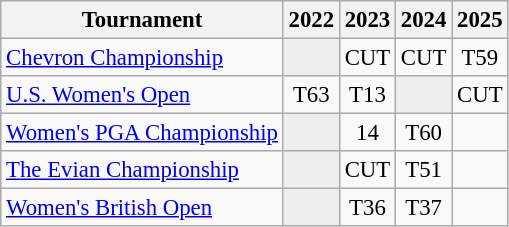<table class="wikitable" style="font-size:95%;text-align:center;">
<tr>
<th>Tournament</th>
<th>2022</th>
<th>2023</th>
<th>2024</th>
<th>2025</th>
</tr>
<tr>
<td align=left><a href='#'>Chevron Championship</a></td>
<td style="background:#eeeeee;"></td>
<td>CUT</td>
<td>CUT</td>
<td>T59</td>
</tr>
<tr>
<td align=left><a href='#'>U.S. Women's Open</a></td>
<td>T63</td>
<td>T13</td>
<td style="background:#eeeeee;"></td>
<td>CUT</td>
</tr>
<tr>
<td align=left><a href='#'>Women's PGA Championship</a></td>
<td style="background:#eeeeee;"></td>
<td>14</td>
<td>T60</td>
<td></td>
</tr>
<tr>
<td align=left><a href='#'>The Evian Championship</a></td>
<td style="background:#eeeeee;"></td>
<td>CUT</td>
<td>T51</td>
<td></td>
</tr>
<tr>
<td align=left><a href='#'>Women's British Open</a></td>
<td style="background:#eeeeee;"></td>
<td>T36</td>
<td>T37</td>
<td></td>
</tr>
</table>
